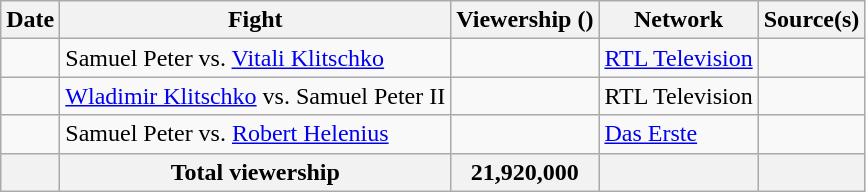<table class="wikitable sortable">
<tr>
<th>Date</th>
<th>Fight</th>
<th>Viewership ()</th>
<th>Network</th>
<th>Source(s)</th>
</tr>
<tr>
<td></td>
<td>Samuel Peter vs. <a href='#'>Vitali Klitschko</a></td>
<td></td>
<td><a href='#'>RTL Television</a></td>
<td></td>
</tr>
<tr>
<td></td>
<td><a href='#'>Wladimir Klitschko</a> vs. Samuel Peter II</td>
<td></td>
<td>RTL Television</td>
<td></td>
</tr>
<tr>
<td></td>
<td>Samuel Peter vs. <a href='#'>Robert Helenius</a></td>
<td></td>
<td><a href='#'>Das Erste</a></td>
<td></td>
</tr>
<tr>
<th></th>
<th>Total viewership</th>
<th>21,920,000</th>
<th></th>
<th></th>
</tr>
</table>
